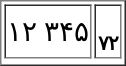<table border="1" style="margin:1em auto;">
<tr size="40">
<td style="text-align:center; background:white; font-size:14pt; color:black;">۱۲  ۳۴۵</td>
<td style="text-align:center; background:white; font-size:10pt; color:black;"><small></small><br><strong>۷۲</strong></td>
</tr>
<tr>
</tr>
</table>
